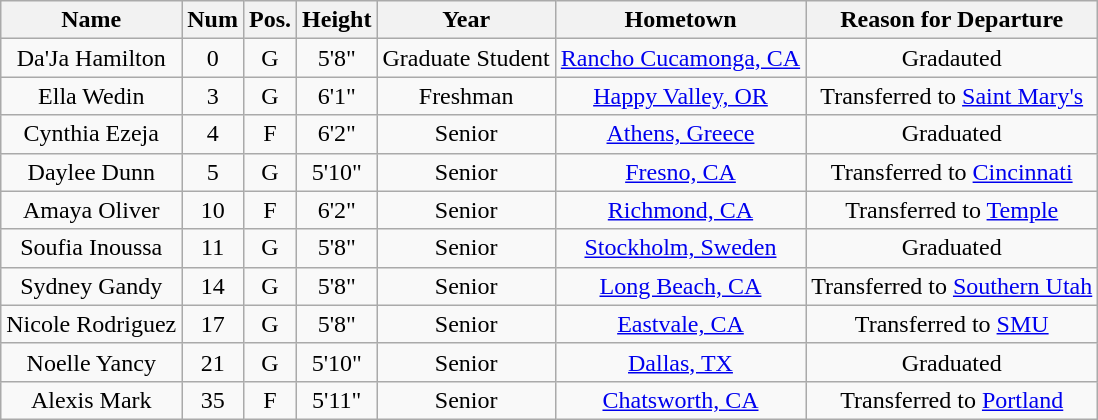<table class="wikitable sortable" style="text-align: center">
<tr align=center>
<th style=>Name</th>
<th style=>Num</th>
<th style=>Pos.</th>
<th style=>Height</th>
<th style=>Year</th>
<th style=>Hometown</th>
<th style=>Reason for Departure</th>
</tr>
<tr>
<td>Da'Ja Hamilton</td>
<td>0</td>
<td>G</td>
<td>5'8"</td>
<td>Graduate Student</td>
<td><a href='#'>Rancho Cucamonga, CA</a></td>
<td>Gradauted</td>
</tr>
<tr>
<td>Ella Wedin</td>
<td>3</td>
<td>G</td>
<td>6'1"</td>
<td>Freshman</td>
<td><a href='#'>Happy Valley, OR</a></td>
<td>Transferred to <a href='#'>Saint Mary's</a></td>
</tr>
<tr>
<td>Cynthia Ezeja</td>
<td>4</td>
<td>F</td>
<td>6'2"</td>
<td> Senior</td>
<td><a href='#'>Athens, Greece</a></td>
<td>Graduated</td>
</tr>
<tr>
<td>Daylee Dunn</td>
<td>5</td>
<td>G</td>
<td>5'10"</td>
<td>Senior</td>
<td><a href='#'>Fresno, CA</a></td>
<td>Transferred to <a href='#'>Cincinnati</a></td>
</tr>
<tr>
<td>Amaya Oliver</td>
<td>10</td>
<td>F</td>
<td>6'2"</td>
<td>Senior</td>
<td><a href='#'>Richmond, CA</a></td>
<td>Transferred to <a href='#'>Temple</a></td>
</tr>
<tr>
<td>Soufia Inoussa</td>
<td>11</td>
<td>G</td>
<td>5'8"</td>
<td>Senior</td>
<td><a href='#'>Stockholm, Sweden</a></td>
<td>Graduated</td>
</tr>
<tr>
<td>Sydney Gandy</td>
<td>14</td>
<td>G</td>
<td>5'8"</td>
<td>Senior</td>
<td><a href='#'>Long Beach, CA</a></td>
<td>Transferred to <a href='#'>Southern Utah</a></td>
</tr>
<tr>
<td>Nicole Rodriguez</td>
<td>17</td>
<td>G</td>
<td>5'8"</td>
<td>Senior</td>
<td><a href='#'>Eastvale, CA</a></td>
<td>Transferred to <a href='#'>SMU</a></td>
</tr>
<tr>
<td>Noelle Yancy</td>
<td>21</td>
<td>G</td>
<td>5'10"</td>
<td>Senior</td>
<td><a href='#'>Dallas, TX</a></td>
<td>Graduated</td>
</tr>
<tr>
<td>Alexis Mark</td>
<td>35</td>
<td>F</td>
<td>5'11"</td>
<td>Senior</td>
<td><a href='#'>Chatsworth, CA</a></td>
<td>Transferred to <a href='#'>Portland</a></td>
</tr>
</table>
